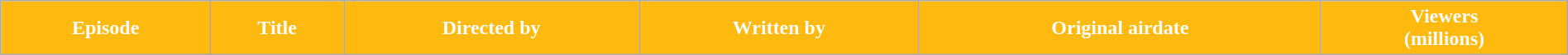<table class="wikitable plainrowheaders" style="width:100%;">
<tr style="color:#fff;">
<th style="background:#FFB90F;">Episode</th>
<th style="background:#FFB90F;">Title</th>
<th style="background:#FFB90F;">Directed by</th>
<th style="background:#FFB90F;">Written by</th>
<th style="background:#FFB90F;">Original airdate</th>
<th style="background:#FFB90F;">Viewers<br>(millions)<br>


</th>
</tr>
</table>
